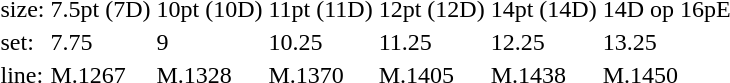<table style="margin-left:40px;">
<tr>
<td>size:</td>
<td>7.5pt (7D)</td>
<td>10pt (10D)</td>
<td>11pt (11D)</td>
<td>12pt (12D)</td>
<td>14pt (14D)</td>
<td>14D op 16pE</td>
</tr>
<tr>
<td>set:</td>
<td>7.75</td>
<td>9</td>
<td>10.25</td>
<td>11.25</td>
<td>12.25</td>
<td>13.25</td>
</tr>
<tr>
<td>line:</td>
<td>M.1267</td>
<td>M.1328</td>
<td>M.1370</td>
<td>M.1405</td>
<td>M.1438</td>
<td>M.1450</td>
</tr>
</table>
